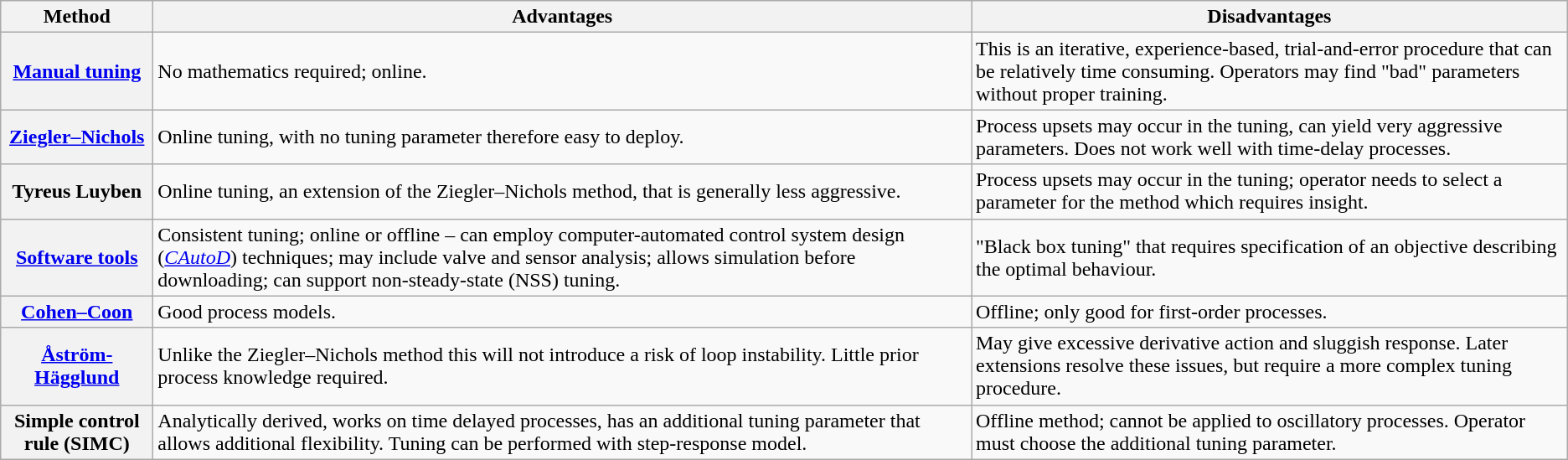<table class="wikitable">
<tr>
<th>Method</th>
<th>Advantages</th>
<th>Disadvantages</th>
</tr>
<tr>
<th><a href='#'>Manual tuning</a></th>
<td>No mathematics required; online.</td>
<td>This is an iterative, experience-based, trial-and-error procedure that can be relatively time consuming. Operators may find "bad" parameters without proper training.</td>
</tr>
<tr>
<th><a href='#'>Ziegler–Nichols</a></th>
<td>Online tuning, with no tuning parameter therefore easy to deploy.</td>
<td>Process upsets may occur in the tuning, can yield very aggressive parameters. Does not work well with time-delay processes. </td>
</tr>
<tr>
<th>Tyreus Luyben</th>
<td>Online tuning, an extension of the Ziegler–Nichols method, that is generally less aggressive.</td>
<td>Process upsets may occur in the tuning; operator needs to select a parameter for the method which requires insight.</td>
</tr>
<tr>
<th><a href='#'>Software tools</a></th>
<td>Consistent tuning; online or offline – can employ computer-automated control system design (<em><a href='#'>CAutoD</a></em>) techniques; may include valve and sensor analysis; allows simulation before downloading; can support non-steady-state (NSS) tuning.</td>
<td>"Black box tuning" that requires specification of an objective describing the optimal behaviour.</td>
</tr>
<tr>
<th><a href='#'>Cohen–Coon</a></th>
<td>Good process models.</td>
<td>Offline; only good for first-order processes.</td>
</tr>
<tr>
<th><a href='#'>Åström-Hägglund</a></th>
<td>Unlike the Ziegler–Nichols method this will not introduce a risk of loop instability. Little prior process knowledge required.</td>
<td>May give excessive derivative action and sluggish response. Later extensions resolve these issues, but require a more complex tuning procedure.</td>
</tr>
<tr>
<th>Simple control rule (SIMC)</th>
<td>Analytically derived, works on time delayed processes, has an additional tuning parameter that allows additional flexibility. Tuning can be performed with step-response model.</td>
<td>Offline method; cannot be applied to oscillatory processes. Operator must choose the additional tuning parameter.</td>
</tr>
</table>
